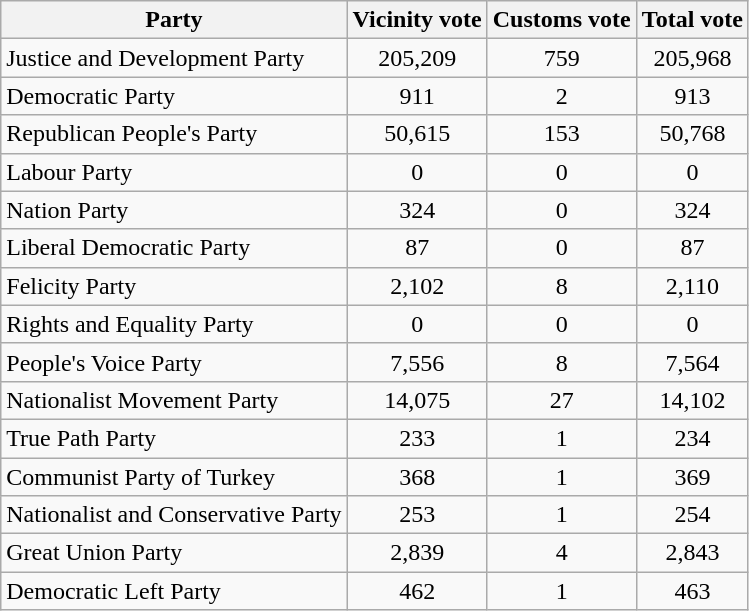<table class="wikitable sortable">
<tr>
<th style="text-align:center;">Party</th>
<th style="text-align:center;">Vicinity vote</th>
<th style="text-align:center;">Customs vote</th>
<th style="text-align:center;">Total vote</th>
</tr>
<tr>
<td>Justice and Development Party</td>
<td style="text-align:center;">205,209</td>
<td style="text-align:center;">759</td>
<td style="text-align:center;">205,968</td>
</tr>
<tr>
<td>Democratic Party</td>
<td style="text-align:center;">911</td>
<td style="text-align:center;">2</td>
<td style="text-align:center;">913</td>
</tr>
<tr>
<td>Republican People's Party</td>
<td style="text-align:center;">50,615</td>
<td style="text-align:center;">153</td>
<td style="text-align:center;">50,768</td>
</tr>
<tr>
<td>Labour Party</td>
<td style="text-align:center;">0</td>
<td style="text-align:center;">0</td>
<td style="text-align:center;">0</td>
</tr>
<tr>
<td>Nation Party</td>
<td style="text-align:center;">324</td>
<td style="text-align:center;">0</td>
<td style="text-align:center;">324</td>
</tr>
<tr>
<td>Liberal Democratic Party</td>
<td style="text-align:center;">87</td>
<td style="text-align:center;">0</td>
<td style="text-align:center;">87</td>
</tr>
<tr>
<td>Felicity Party</td>
<td style="text-align:center;">2,102</td>
<td style="text-align:center;">8</td>
<td style="text-align:center;">2,110</td>
</tr>
<tr>
<td>Rights and Equality Party</td>
<td style="text-align:center;">0</td>
<td style="text-align:center;">0</td>
<td style="text-align:center;">0</td>
</tr>
<tr>
<td>People's Voice Party</td>
<td style="text-align:center;">7,556</td>
<td style="text-align:center;">8</td>
<td style="text-align:center;">7,564</td>
</tr>
<tr>
<td>Nationalist Movement Party</td>
<td style="text-align:center;">14,075</td>
<td style="text-align:center;">27</td>
<td style="text-align:center;">14,102</td>
</tr>
<tr>
<td>True Path Party</td>
<td style="text-align:center;">233</td>
<td style="text-align:center;">1</td>
<td style="text-align:center;">234</td>
</tr>
<tr>
<td>Communist Party of Turkey</td>
<td style="text-align:center;">368</td>
<td style="text-align:center;">1</td>
<td style="text-align:center;">369</td>
</tr>
<tr>
<td>Nationalist and Conservative Party</td>
<td style="text-align:center;">253</td>
<td style="text-align:center;">1</td>
<td style="text-align:center;">254</td>
</tr>
<tr>
<td>Great Union Party</td>
<td style="text-align:center;">2,839</td>
<td style="text-align:center;">4</td>
<td style="text-align:center;">2,843</td>
</tr>
<tr>
<td>Democratic Left Party</td>
<td style="text-align:center;">462</td>
<td style="text-align:center;">1</td>
<td style="text-align:center;">463</td>
</tr>
</table>
